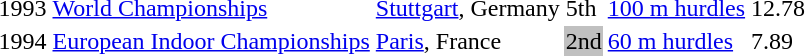<table>
<tr>
<td>1993</td>
<td><a href='#'>World Championships</a></td>
<td><a href='#'>Stuttgart</a>, Germany</td>
<td>5th</td>
<td><a href='#'>100 m hurdles</a></td>
<td>12.78</td>
</tr>
<tr>
<td>1994</td>
<td><a href='#'>European Indoor Championships</a></td>
<td><a href='#'>Paris</a>, France</td>
<td bgcolor=silver>2nd</td>
<td><a href='#'>60 m hurdles</a></td>
<td>7.89</td>
</tr>
</table>
